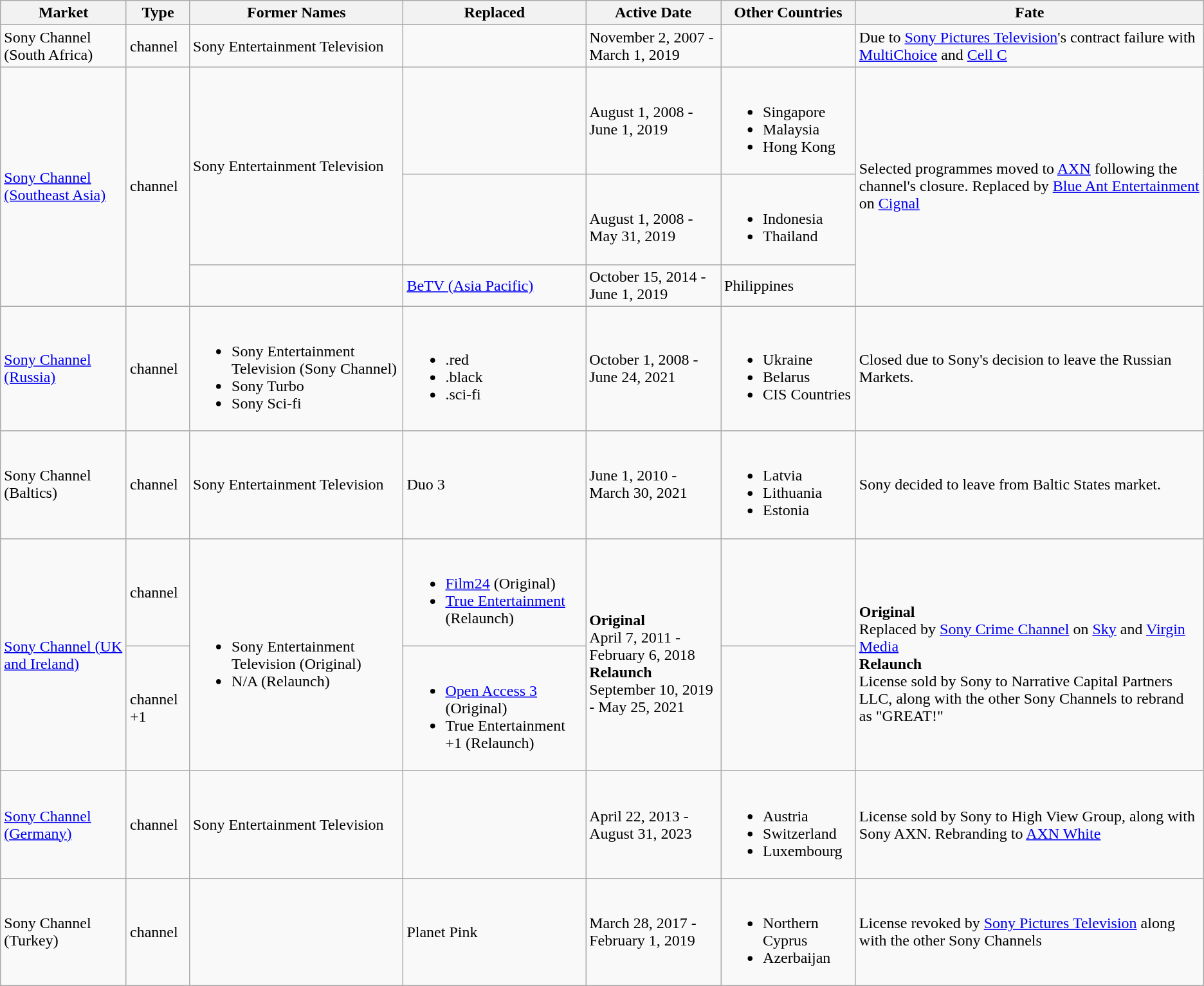<table class="wikitable sortable">
<tr>
<th>Market</th>
<th>Type</th>
<th>Former Names</th>
<th>Replaced</th>
<th>Active Date</th>
<th>Other Countries</th>
<th>Fate</th>
</tr>
<tr>
<td>Sony Channel (South Africa)</td>
<td>channel</td>
<td>Sony Entertainment Television</td>
<td></td>
<td>November 2, 2007 - March 1, 2019</td>
<td></td>
<td>Due to <a href='#'>Sony Pictures Television</a>'s contract failure with <a href='#'>MultiChoice</a> and <a href='#'>Cell C</a></td>
</tr>
<tr>
<td rowspan="3"><a href='#'>Sony Channel (Southeast Asia)</a></td>
<td rowspan="3">channel</td>
<td rowspan="2">Sony Entertainment Television</td>
<td></td>
<td>August 1, 2008 - June 1, 2019</td>
<td><br><ul><li>Singapore</li><li>Malaysia</li><li>Hong Kong</li></ul></td>
<td rowspan="3">Selected programmes moved to <a href='#'>AXN</a> following the channel's closure. Replaced by <a href='#'>Blue Ant Entertainment</a> on <a href='#'>Cignal</a></td>
</tr>
<tr>
<td></td>
<td><br>August 1, 2008 - May 31, 2019</td>
<td><br><ul><li>Indonesia</li><li>Thailand</li></ul></td>
</tr>
<tr>
<td></td>
<td><a href='#'>BeTV (Asia Pacific)</a></td>
<td>October 15, 2014 - June 1, 2019</td>
<td>Philippines</td>
</tr>
<tr>
<td><a href='#'>Sony Channel (Russia)</a></td>
<td>channel</td>
<td><br><ul><li>Sony Entertainment Television (Sony Channel)</li><li>Sony Turbo</li><li>Sony Sci-fi</li></ul></td>
<td><br><ul><li>.red</li><li>.black</li><li>.sci-fi</li></ul></td>
<td>October 1, 2008 - June 24, 2021</td>
<td><br><ul><li>Ukraine</li><li>Belarus</li><li>CIS Countries</li></ul></td>
<td>Closed due to Sony's decision to leave the Russian Markets.</td>
</tr>
<tr>
<td>Sony Channel (Baltics)</td>
<td>channel</td>
<td>Sony Entertainment Television</td>
<td>Duo 3</td>
<td>June 1, 2010 - March 30, 2021</td>
<td><br><ul><li>Latvia</li><li>Lithuania</li><li>Estonia</li></ul></td>
<td>Sony decided to leave from Baltic States market.</td>
</tr>
<tr>
<td rowspan="2"><a href='#'>Sony Channel (UK and Ireland)</a></td>
<td>channel</td>
<td rowspan="2"><br><ul><li>Sony Entertainment Television (Original)</li><li>N/A (Relaunch)</li></ul></td>
<td><br><ul><li><a href='#'>Film24</a> (Original)</li><li><a href='#'>True Entertainment</a> (Relaunch)</li></ul></td>
<td rowspan="2"><br><strong>Original</strong><br>April 7, 2011 - February 6, 2018<br><strong>Relaunch</strong><br>September 10, 2019 - May 25, 2021</td>
<td></td>
<td rowspan="2"><br><strong>Original</strong><br>Replaced by <a href='#'>Sony Crime Channel</a> on <a href='#'>Sky</a> and <a href='#'>Virgin Media</a><br><strong>Relaunch</strong><br>License sold by Sony to Narrative Capital Partners LLC, along with the other Sony Channels to rebrand as "GREAT!"</td>
</tr>
<tr>
<td>channel +1</td>
<td><br><ul><li><a href='#'>Open Access 3</a> (Original)</li><li>True Entertainment +1 (Relaunch)</li></ul></td>
<td></td>
</tr>
<tr>
<td><a href='#'>Sony Channel (Germany)</a></td>
<td>channel</td>
<td>Sony Entertainment Television</td>
<td></td>
<td>April 22, 2013 - August 31, 2023</td>
<td><br><ul><li>Austria</li><li>Switzerland</li><li>Luxembourg</li></ul></td>
<td>License sold by Sony to High View Group, along with Sony AXN. Rebranding to <a href='#'>AXN White</a></td>
</tr>
<tr>
<td>Sony Channel (Turkey)</td>
<td>channel</td>
<td></td>
<td>Planet Pink</td>
<td>March 28, 2017 - February 1, 2019</td>
<td><br><ul><li>Northern Cyprus</li><li>Azerbaijan</li></ul></td>
<td>License revoked by <a href='#'>Sony Pictures Television</a> along with the other Sony Channels</td>
</tr>
</table>
